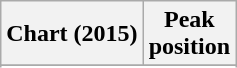<table class="wikitable sortable plainrowheaders" style="text-align:center">
<tr>
<th scope="col">Chart (2015)</th>
<th scope="col">Peak<br>position</th>
</tr>
<tr>
</tr>
<tr>
</tr>
<tr>
</tr>
<tr>
</tr>
<tr>
</tr>
<tr>
</tr>
<tr>
</tr>
<tr>
</tr>
<tr>
</tr>
<tr>
</tr>
<tr>
</tr>
<tr>
</tr>
<tr>
</tr>
<tr>
</tr>
<tr>
</tr>
</table>
